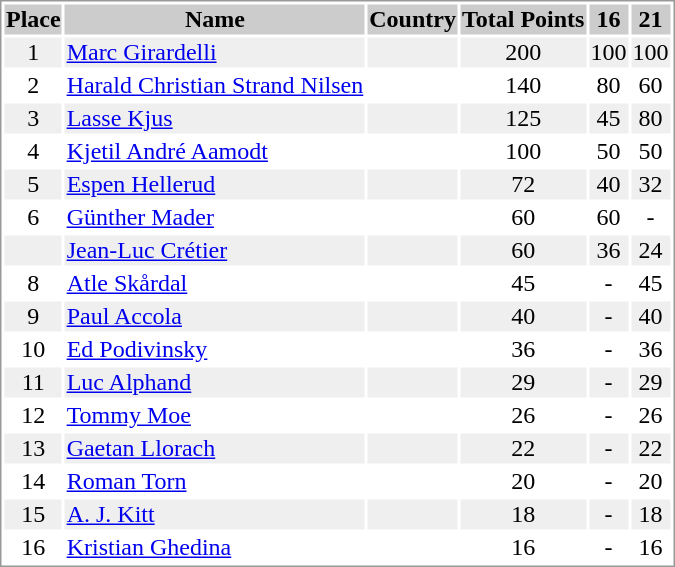<table border="0" style="border: 1px solid #999; background-color:#FFFFFF; text-align:center">
<tr align="center" bgcolor="#CCCCCC">
<th>Place</th>
<th>Name</th>
<th>Country</th>
<th>Total Points</th>
<th>16</th>
<th>21</th>
</tr>
<tr bgcolor="#EFEFEF">
<td>1</td>
<td align="left"><a href='#'>Marc Girardelli</a></td>
<td align="left"></td>
<td>200</td>
<td>100</td>
<td>100</td>
</tr>
<tr>
<td>2</td>
<td align="left"><a href='#'>Harald Christian Strand Nilsen</a></td>
<td align="left"></td>
<td>140</td>
<td>80</td>
<td>60</td>
</tr>
<tr bgcolor="#EFEFEF">
<td>3</td>
<td align="left"><a href='#'>Lasse Kjus</a></td>
<td align="left"></td>
<td>125</td>
<td>45</td>
<td>80</td>
</tr>
<tr>
<td>4</td>
<td align="left"><a href='#'>Kjetil André Aamodt</a></td>
<td align="left"></td>
<td>100</td>
<td>50</td>
<td>50</td>
</tr>
<tr bgcolor="#EFEFEF">
<td>5</td>
<td align="left"><a href='#'>Espen Hellerud</a></td>
<td align="left"></td>
<td>72</td>
<td>40</td>
<td>32</td>
</tr>
<tr>
<td>6</td>
<td align="left"><a href='#'>Günther Mader</a></td>
<td align="left"></td>
<td>60</td>
<td>60</td>
<td>-</td>
</tr>
<tr bgcolor="#EFEFEF">
<td></td>
<td align="left"><a href='#'>Jean-Luc Crétier</a></td>
<td align="left"></td>
<td>60</td>
<td>36</td>
<td>24</td>
</tr>
<tr>
<td>8</td>
<td align="left"><a href='#'>Atle Skårdal</a></td>
<td align="left"></td>
<td>45</td>
<td>-</td>
<td>45</td>
</tr>
<tr bgcolor="#EFEFEF">
<td>9</td>
<td align="left"><a href='#'>Paul Accola</a></td>
<td align="left"></td>
<td>40</td>
<td>-</td>
<td>40</td>
</tr>
<tr>
<td>10</td>
<td align="left"><a href='#'>Ed Podivinsky</a></td>
<td align="left"></td>
<td>36</td>
<td>-</td>
<td>36</td>
</tr>
<tr bgcolor="#EFEFEF">
<td>11</td>
<td align="left"><a href='#'>Luc Alphand</a></td>
<td align="left"></td>
<td>29</td>
<td>-</td>
<td>29</td>
</tr>
<tr>
<td>12</td>
<td align="left"><a href='#'>Tommy Moe</a></td>
<td align="left"></td>
<td>26</td>
<td>-</td>
<td>26</td>
</tr>
<tr bgcolor="#EFEFEF">
<td>13</td>
<td align="left"><a href='#'>Gaetan Llorach</a></td>
<td align="left"></td>
<td>22</td>
<td>-</td>
<td>22</td>
</tr>
<tr>
<td>14</td>
<td align="left"><a href='#'>Roman Torn</a></td>
<td align="left"></td>
<td>20</td>
<td>-</td>
<td>20</td>
</tr>
<tr bgcolor="#EFEFEF">
<td>15</td>
<td align="left"><a href='#'>A. J. Kitt</a></td>
<td align="left"></td>
<td>18</td>
<td>-</td>
<td>18</td>
</tr>
<tr>
<td>16</td>
<td align="left"><a href='#'>Kristian Ghedina</a></td>
<td align="left"></td>
<td>16</td>
<td>-</td>
<td>16</td>
</tr>
</table>
